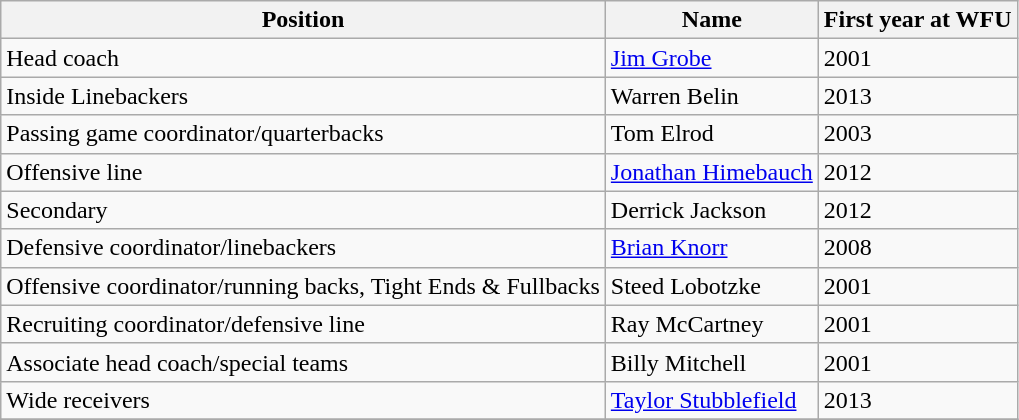<table class="wikitable">
<tr>
<th>Position</th>
<th>Name</th>
<th>First year at WFU</th>
</tr>
<tr>
<td>Head coach</td>
<td><a href='#'>Jim Grobe</a></td>
<td>2001</td>
</tr>
<tr>
<td>Inside Linebackers</td>
<td>Warren Belin</td>
<td>2013</td>
</tr>
<tr>
<td>Passing game coordinator/quarterbacks</td>
<td>Tom Elrod</td>
<td>2003</td>
</tr>
<tr>
<td>Offensive line</td>
<td><a href='#'>Jonathan Himebauch</a></td>
<td>2012</td>
</tr>
<tr>
<td>Secondary</td>
<td>Derrick Jackson</td>
<td>2012</td>
</tr>
<tr>
<td>Defensive coordinator/linebackers</td>
<td><a href='#'>Brian Knorr</a></td>
<td>2008</td>
</tr>
<tr>
<td>Offensive coordinator/running backs, Tight Ends & Fullbacks</td>
<td>Steed Lobotzke</td>
<td>2001</td>
</tr>
<tr>
<td>Recruiting coordinator/defensive line</td>
<td>Ray McCartney</td>
<td>2001</td>
</tr>
<tr>
<td>Associate head coach/special teams</td>
<td>Billy Mitchell</td>
<td>2001</td>
</tr>
<tr>
<td>Wide receivers</td>
<td><a href='#'>Taylor Stubblefield</a></td>
<td>2013</td>
</tr>
<tr>
</tr>
</table>
